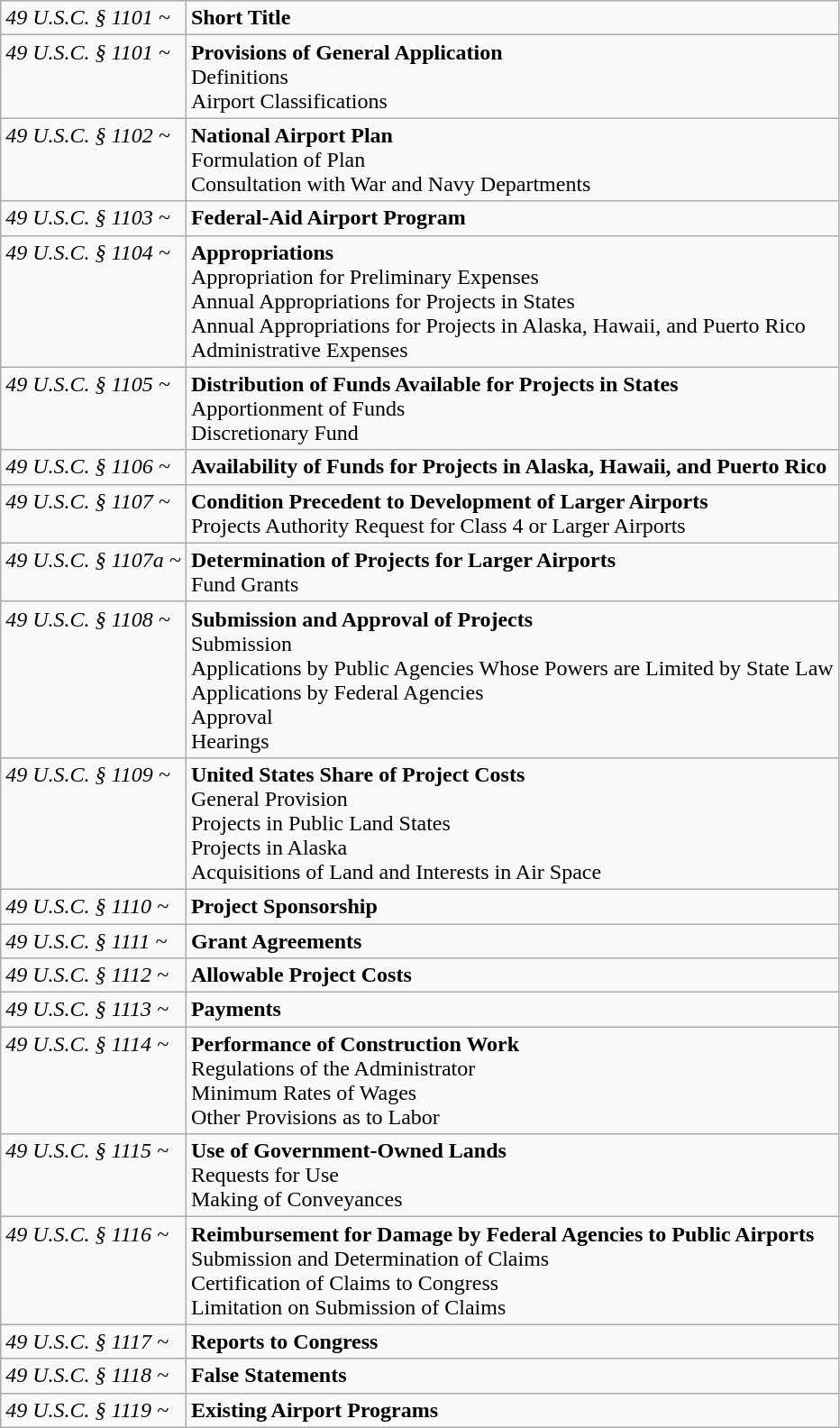<table class="wikitable">
<tr>
<td><em>49 U.S.C. § 1101 ~</em></td>
<td><strong>Short Title</strong></td>
</tr>
<tr>
<td valign="top"><em>49 U.S.C. § 1101 ~</em></td>
<td><strong>Provisions of General Application</strong><br>Definitions<br>Airport Classifications</td>
</tr>
<tr>
<td valign="top"><em>49 U.S.C. § 1102 ~</em></td>
<td><strong>National Airport Plan</strong><br>Formulation of Plan<br>Consultation with War and Navy Departments</td>
</tr>
<tr>
<td><em>49 U.S.C. § 1103 ~</em></td>
<td><strong>Federal-Aid Airport Program</strong></td>
</tr>
<tr>
<td valign="top"><em>49 U.S.C. § 1104 ~</em></td>
<td><strong>Appropriations</strong><br>Appropriation for Preliminary Expenses<br>Annual Appropriations for Projects in States<br>Annual Appropriations for Projects in Alaska, Hawaii, and Puerto Rico<br>Administrative Expenses</td>
</tr>
<tr>
<td valign="top"><em>49 U.S.C. § 1105 ~</em></td>
<td><strong>Distribution of Funds Available for Projects in States</strong><br>Apportionment of Funds<br>Discretionary Fund</td>
</tr>
<tr>
<td><em>49 U.S.C. § 1106 ~</em></td>
<td><strong>Availability of Funds for Projects in Alaska, Hawaii, and Puerto Rico</strong></td>
</tr>
<tr>
<td valign="top"><em>49 U.S.C. § 1107 ~</em></td>
<td><strong>Condition Precedent to Development of Larger Airports</strong><br>Projects Authority Request for Class 4 or Larger Airports</td>
</tr>
<tr>
<td valign="top"><em>49 U.S.C. § 1107a ~</em></td>
<td><strong>Determination of Projects for Larger Airports</strong><br>Fund Grants</td>
</tr>
<tr>
<td valign="top"><em>49 U.S.C. § 1108 ~</em></td>
<td><strong>Submission and Approval of Projects</strong><br>Submission<br>Applications by Public Agencies Whose Powers are Limited by State Law<br>Applications by Federal Agencies<br>Approval<br>Hearings</td>
</tr>
<tr>
<td valign="top"><em>49 U.S.C. § 1109 ~</em></td>
<td><strong>United States Share of Project Costs</strong><br>General Provision<br>Projects in Public Land States<br>Projects in Alaska<br>Acquisitions of Land and Interests in Air Space</td>
</tr>
<tr>
<td><em>49 U.S.C. § 1110 ~</em></td>
<td><strong>Project Sponsorship</strong></td>
</tr>
<tr>
<td><em>49 U.S.C. § 1111 ~</em></td>
<td><strong>Grant Agreements</strong></td>
</tr>
<tr>
<td><em>49 U.S.C. § 1112 ~</em></td>
<td><strong>Allowable Project Costs</strong></td>
</tr>
<tr>
<td><em>49 U.S.C. § 1113 ~</em></td>
<td><strong>Payments</strong></td>
</tr>
<tr>
<td valign="top"><em>49 U.S.C. § 1114 ~</em></td>
<td><strong>Performance of Construction Work</strong><br>Regulations of the Administrator<br>Minimum Rates of Wages<br>Other Provisions as to Labor</td>
</tr>
<tr>
<td valign="top"><em>49 U.S.C. § 1115 ~</em></td>
<td><strong>Use of Government-Owned Lands</strong><br>Requests for Use<br>Making of Conveyances</td>
</tr>
<tr>
<td valign="top"><em>49 U.S.C. § 1116 ~</em></td>
<td><strong>Reimbursement for Damage by Federal Agencies to Public Airports</strong><br>Submission and Determination of Claims<br>Certification of Claims to Congress<br>Limitation on Submission of Claims</td>
</tr>
<tr>
<td><em>49 U.S.C. § 1117 ~</em></td>
<td><strong>Reports to Congress</strong></td>
</tr>
<tr>
<td><em>49 U.S.C. § 1118 ~</em></td>
<td><strong>False Statements</strong></td>
</tr>
<tr>
<td><em>49 U.S.C. § 1119 ~</em></td>
<td><strong>Existing Airport Programs</strong></td>
</tr>
</table>
